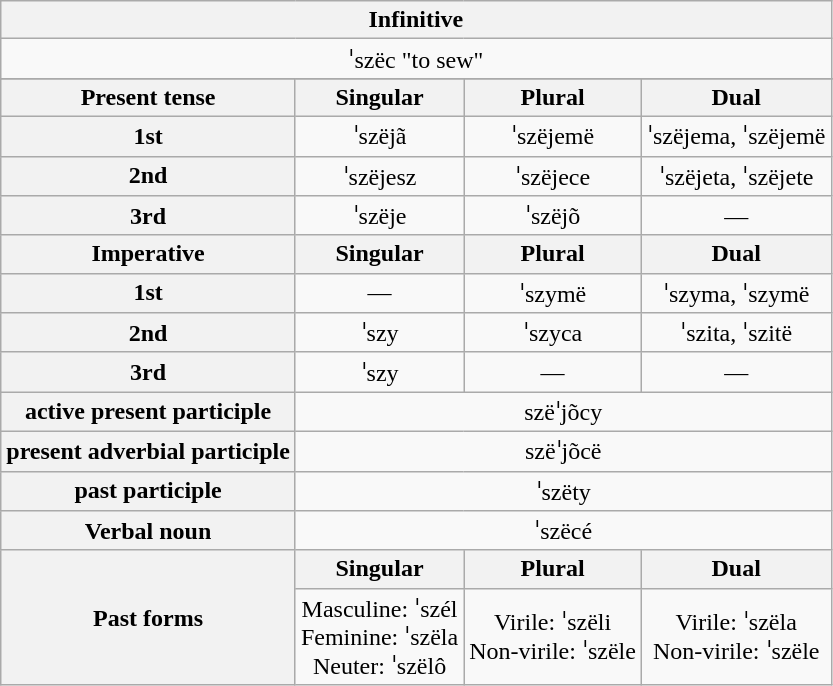<table class="wikitable" style="text-align:center;">
<tr>
<th colspan="4">Infinitive</th>
</tr>
<tr>
<td colspan="4">ˈszëc "to sew"</td>
</tr>
<tr>
</tr>
<tr>
<th>Present tense</th>
<th>Singular</th>
<th>Plural</th>
<th>Dual</th>
</tr>
<tr>
<th>1st</th>
<td>ˈszëjã</td>
<td>ˈszëjemë</td>
<td>ˈszëjema, ˈszëjemë</td>
</tr>
<tr>
<th>2nd</th>
<td>ˈszëjesz</td>
<td>ˈszëjece</td>
<td>ˈszëjeta, ˈszëjete</td>
</tr>
<tr>
<th>3rd</th>
<td>ˈszëje</td>
<td>ˈszëjõ</td>
<td>—</td>
</tr>
<tr>
<th>Imperative</th>
<th>Singular</th>
<th>Plural</th>
<th>Dual</th>
</tr>
<tr>
<th>1st</th>
<td>—</td>
<td>ˈszymë</td>
<td>ˈszyma, ˈszymë</td>
</tr>
<tr>
<th>2nd</th>
<td>ˈszy</td>
<td>ˈszyca</td>
<td>ˈszita, ˈszitë</td>
</tr>
<tr>
<th>3rd</th>
<td>ˈszy</td>
<td>—</td>
<td>—</td>
</tr>
<tr>
<th>active present participle</th>
<td colspan="3">szëˈjõcy</td>
</tr>
<tr>
<th>present adverbial participle</th>
<td colspan="3">szëˈjõcë</td>
</tr>
<tr>
<th>past participle</th>
<td colspan="3">ˈszëty</td>
</tr>
<tr>
<th>Verbal noun</th>
<td colspan="3">ˈszëcé</td>
</tr>
<tr>
<th rowspan="2">Past forms</th>
<th>Singular</th>
<th>Plural</th>
<th>Dual</th>
</tr>
<tr>
<td>Masculine: ˈszél<br>Feminine: ˈszëla<br>Neuter: ˈszëlô</td>
<td>Virile: ˈszëli<br>Non-virile: ˈszële</td>
<td>Virile: ˈszëla<br>Non-virile: ˈszële</td>
</tr>
</table>
